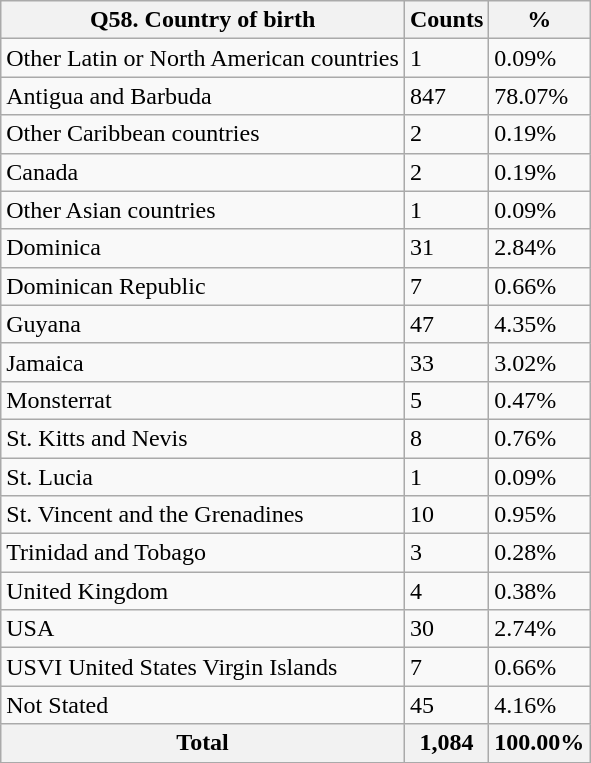<table class="wikitable sortable">
<tr>
<th>Q58. Country of birth</th>
<th>Counts</th>
<th>%</th>
</tr>
<tr>
<td>Other Latin or North American countries</td>
<td>1</td>
<td>0.09%</td>
</tr>
<tr>
<td>Antigua and Barbuda</td>
<td>847</td>
<td>78.07%</td>
</tr>
<tr>
<td>Other Caribbean countries</td>
<td>2</td>
<td>0.19%</td>
</tr>
<tr>
<td>Canada</td>
<td>2</td>
<td>0.19%</td>
</tr>
<tr>
<td>Other Asian countries</td>
<td>1</td>
<td>0.09%</td>
</tr>
<tr>
<td>Dominica</td>
<td>31</td>
<td>2.84%</td>
</tr>
<tr>
<td>Dominican Republic</td>
<td>7</td>
<td>0.66%</td>
</tr>
<tr>
<td>Guyana</td>
<td>47</td>
<td>4.35%</td>
</tr>
<tr>
<td>Jamaica</td>
<td>33</td>
<td>3.02%</td>
</tr>
<tr>
<td>Monsterrat</td>
<td>5</td>
<td>0.47%</td>
</tr>
<tr>
<td>St. Kitts and Nevis</td>
<td>8</td>
<td>0.76%</td>
</tr>
<tr>
<td>St. Lucia</td>
<td>1</td>
<td>0.09%</td>
</tr>
<tr>
<td>St. Vincent and the Grenadines</td>
<td>10</td>
<td>0.95%</td>
</tr>
<tr>
<td>Trinidad and Tobago</td>
<td>3</td>
<td>0.28%</td>
</tr>
<tr>
<td>United Kingdom</td>
<td>4</td>
<td>0.38%</td>
</tr>
<tr>
<td>USA</td>
<td>30</td>
<td>2.74%</td>
</tr>
<tr>
<td>USVI United States Virgin Islands</td>
<td>7</td>
<td>0.66%</td>
</tr>
<tr>
<td>Not Stated</td>
<td>45</td>
<td>4.16%</td>
</tr>
<tr>
<th>Total</th>
<th>1,084</th>
<th>100.00%</th>
</tr>
</table>
